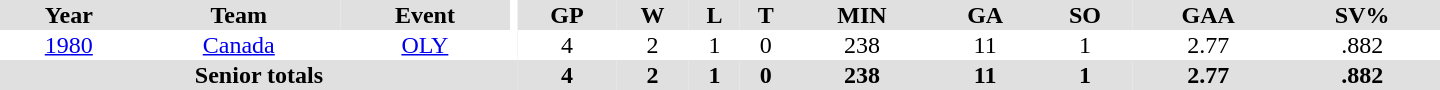<table border="0" cellpadding="1" cellspacing="0" ID="Table3" style="text-align:center; width:60em">
<tr ALIGN="center" bgcolor="#e0e0e0">
<th>Year</th>
<th>Team</th>
<th>Event</th>
<th rowspan="99" bgcolor="#ffffff"></th>
<th>GP</th>
<th>W</th>
<th>L</th>
<th>T</th>
<th>MIN</th>
<th>GA</th>
<th>SO</th>
<th>GAA</th>
<th>SV%</th>
</tr>
<tr>
<td><a href='#'>1980</a></td>
<td><a href='#'>Canada</a></td>
<td><a href='#'>OLY</a></td>
<td>4</td>
<td>2</td>
<td>1</td>
<td>0</td>
<td>238</td>
<td>11</td>
<td>1</td>
<td>2.77</td>
<td>.882</td>
</tr>
<tr bgcolor="#e0e0e0">
<th colspan=4>Senior totals</th>
<th>4</th>
<th>2</th>
<th>1</th>
<th>0</th>
<th>238</th>
<th>11</th>
<th>1</th>
<th>2.77</th>
<th>.882</th>
</tr>
</table>
